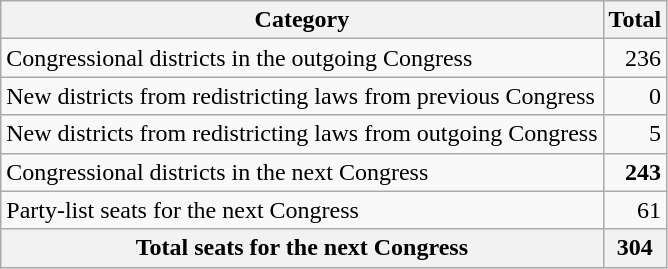<table class="wikitable">
<tr>
<th>Category</th>
<th>Total</th>
</tr>
<tr>
<td>Congressional districts in the outgoing Congress</td>
<td align="right">236</td>
</tr>
<tr>
<td>New districts from redistricting laws from previous Congress</td>
<td align="right">0</td>
</tr>
<tr>
<td>New districts from redistricting laws from outgoing Congress</td>
<td align="right">5</td>
</tr>
<tr>
<td>Congressional districts in the next Congress</td>
<td align="right"><strong>243</strong></td>
</tr>
<tr>
<td>Party-list seats for the next Congress</td>
<td align="right">61</td>
</tr>
<tr>
<th>Total seats for the next Congress</th>
<th align="right">304</th>
</tr>
</table>
